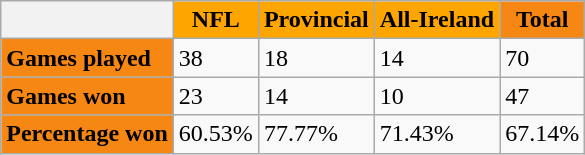<table class="wikitable">
<tr>
<th></th>
<th style="background:orange">NFL</th>
<th style="background:orange">Provincial</th>
<th style="background:orange">All-Ireland</th>
<th style="background:#F68712">Total</th>
</tr>
<tr>
<td style="background:#F68712"><strong>Games played</strong></td>
<td>38</td>
<td>18</td>
<td>14</td>
<td>70</td>
</tr>
<tr>
<td style="background:#F68712"><strong>Games won</strong></td>
<td>23</td>
<td>14</td>
<td>10</td>
<td>47</td>
</tr>
<tr>
<td style="background:#F68712"><strong>Percentage won</strong></td>
<td>60.53%</td>
<td>77.77%</td>
<td>71.43%</td>
<td>67.14%</td>
</tr>
</table>
